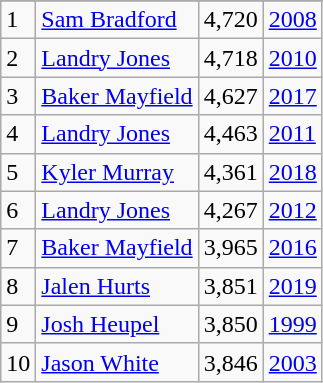<table class="wikitable">
<tr>
</tr>
<tr>
<td>1</td>
<td><a href='#'>Sam Bradford</a></td>
<td>4,720</td>
<td><a href='#'>2008</a></td>
</tr>
<tr>
<td>2</td>
<td><a href='#'>Landry Jones</a></td>
<td>4,718</td>
<td><a href='#'>2010</a></td>
</tr>
<tr>
<td>3</td>
<td><a href='#'>Baker Mayfield</a></td>
<td>4,627</td>
<td><a href='#'>2017</a></td>
</tr>
<tr>
<td>4</td>
<td><a href='#'>Landry Jones</a></td>
<td>4,463</td>
<td><a href='#'>2011</a></td>
</tr>
<tr>
<td>5</td>
<td><a href='#'>Kyler Murray</a></td>
<td>4,361</td>
<td><a href='#'>2018</a></td>
</tr>
<tr>
<td>6</td>
<td><a href='#'>Landry Jones</a></td>
<td>4,267</td>
<td><a href='#'>2012</a></td>
</tr>
<tr>
<td>7</td>
<td><a href='#'>Baker Mayfield</a></td>
<td>3,965</td>
<td><a href='#'>2016</a></td>
</tr>
<tr>
<td>8</td>
<td><a href='#'>Jalen Hurts</a></td>
<td>3,851</td>
<td><a href='#'>2019</a></td>
</tr>
<tr>
<td>9</td>
<td><a href='#'>Josh Heupel</a></td>
<td>3,850</td>
<td><a href='#'>1999</a></td>
</tr>
<tr>
<td>10</td>
<td><a href='#'>Jason White</a></td>
<td>3,846</td>
<td><a href='#'>2003</a></td>
</tr>
</table>
